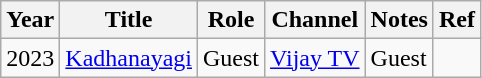<table class="wikitable">
<tr>
<th>Year</th>
<th>Title</th>
<th>Role</th>
<th>Channel</th>
<th>Notes</th>
<th>Ref</th>
</tr>
<tr>
<td>2023</td>
<td><a href='#'>Kadhanayagi</a></td>
<td>Guest</td>
<td><a href='#'>Vijay TV</a></td>
<td>Guest</td>
<td></td>
</tr>
</table>
